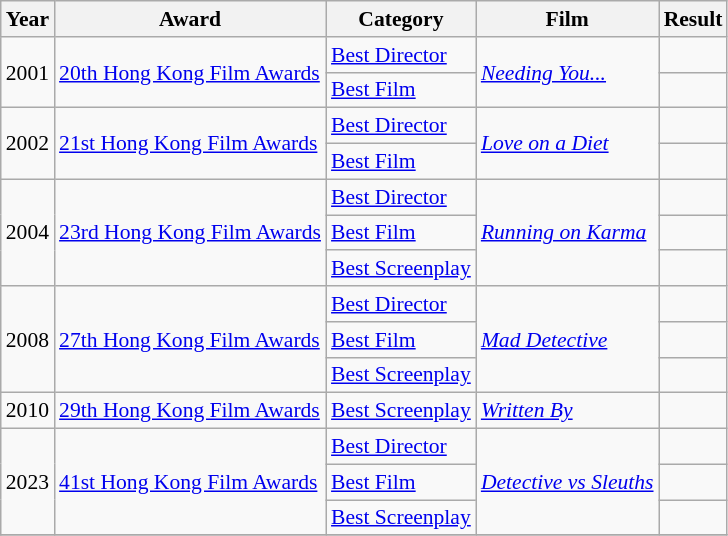<table class="wikitable" style="font-size: 90%;">
<tr>
<th>Year</th>
<th>Award</th>
<th>Category</th>
<th>Film</th>
<th>Result</th>
</tr>
<tr>
<td rowspan="2">2001</td>
<td rowspan="2"><a href='#'>20th Hong Kong Film Awards</a></td>
<td><a href='#'>Best Director</a></td>
<td rowspan="2"><em><a href='#'>Needing You...</a></em></td>
<td></td>
</tr>
<tr>
<td><a href='#'>Best Film</a></td>
<td></td>
</tr>
<tr>
<td rowspan="2">2002</td>
<td rowspan="2"><a href='#'>21st Hong Kong Film Awards</a></td>
<td><a href='#'>Best Director</a></td>
<td rowspan="2"><em><a href='#'>Love on a Diet</a></em></td>
<td></td>
</tr>
<tr>
<td><a href='#'>Best Film</a></td>
<td></td>
</tr>
<tr>
<td rowspan="3">2004</td>
<td rowspan="3"><a href='#'>23rd Hong Kong Film Awards</a></td>
<td><a href='#'>Best Director</a></td>
<td rowspan="3"><em><a href='#'>Running on Karma</a></em></td>
<td></td>
</tr>
<tr>
<td><a href='#'>Best Film</a></td>
<td></td>
</tr>
<tr>
<td><a href='#'>Best Screenplay</a></td>
<td></td>
</tr>
<tr>
<td rowspan="3">2008</td>
<td rowspan="3"><a href='#'>27th Hong Kong Film Awards</a></td>
<td><a href='#'>Best Director</a></td>
<td rowspan="3"><em><a href='#'>Mad Detective</a></em></td>
<td></td>
</tr>
<tr>
<td><a href='#'>Best Film</a></td>
<td></td>
</tr>
<tr>
<td><a href='#'>Best Screenplay</a></td>
<td></td>
</tr>
<tr>
<td>2010</td>
<td><a href='#'>29th Hong Kong Film Awards</a></td>
<td><a href='#'>Best Screenplay</a></td>
<td><em><a href='#'>Written By</a></em></td>
<td></td>
</tr>
<tr>
<td rowspan="3">2023</td>
<td rowspan="3"><a href='#'>41st Hong Kong Film Awards</a></td>
<td><a href='#'>Best Director</a></td>
<td rowspan="3"><em><a href='#'>Detective vs Sleuths</a></em></td>
<td></td>
</tr>
<tr>
<td><a href='#'>Best Film</a></td>
<td></td>
</tr>
<tr>
<td><a href='#'>Best Screenplay</a></td>
<td></td>
</tr>
<tr>
</tr>
</table>
